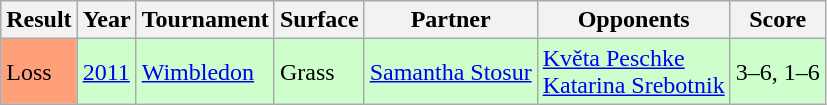<table class="wikitable">
<tr>
<th>Result</th>
<th>Year</th>
<th>Tournament</th>
<th>Surface</th>
<th>Partner</th>
<th>Opponents</th>
<th>Score</th>
</tr>
<tr bgcolor=#CCFFCC>
<td bgcolor=#ffa07a>Loss</td>
<td><a href='#'>2011</a></td>
<td><a href='#'>Wimbledon</a></td>
<td>Grass</td>
<td> <a href='#'>Samantha Stosur</a></td>
<td> <a href='#'>Květa Peschke</a> <br>  <a href='#'>Katarina Srebotnik</a></td>
<td>3–6, 1–6</td>
</tr>
</table>
